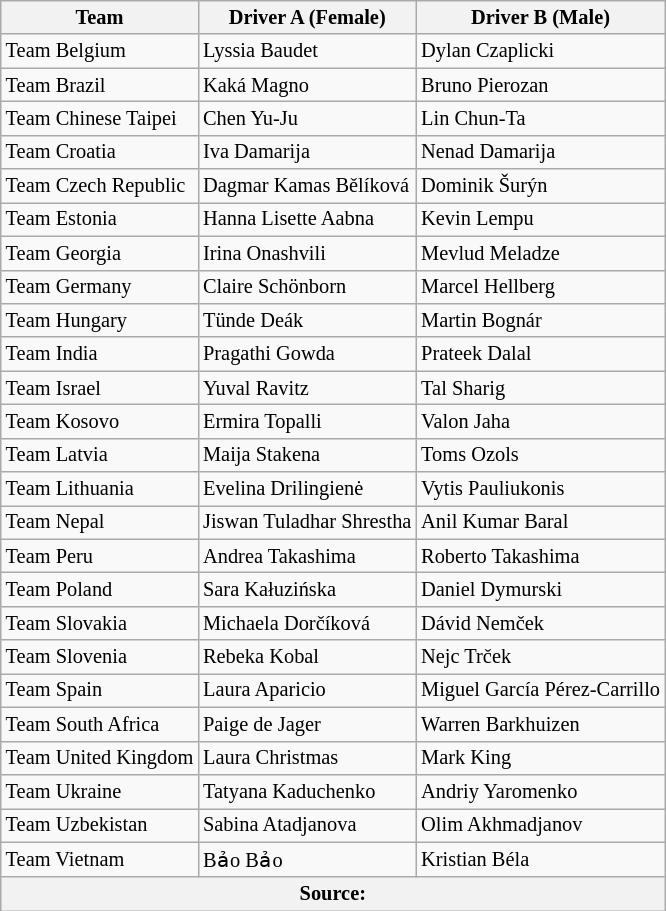<table class="wikitable" style="font-size: 85%;">
<tr>
<th>Team</th>
<th>Driver A (Female)</th>
<th>Driver B (Male)</th>
</tr>
<tr>
<td> Team Belgium</td>
<td>Lyssia Baudet</td>
<td>Dylan Czaplicki</td>
</tr>
<tr>
<td> Team Brazil</td>
<td>Kaká Magno</td>
<td>Bruno Pierozan</td>
</tr>
<tr>
<td> Team Chinese Taipei</td>
<td>Chen Yu-Ju</td>
<td>Lin Chun-Ta</td>
</tr>
<tr>
<td> Team Croatia</td>
<td>Iva Damarija</td>
<td>Nenad Damarija</td>
</tr>
<tr>
<td> Team Czech Republic</td>
<td>Dagmar Kamas Bělíková</td>
<td>Dominik Šurýn</td>
</tr>
<tr>
<td> Team Estonia</td>
<td>Hanna Lisette Aabna</td>
<td>Kevin Lempu</td>
</tr>
<tr>
<td> Team Georgia</td>
<td>Irina Onashvili</td>
<td>Mevlud Meladze</td>
</tr>
<tr>
<td> Team Germany</td>
<td>Claire Schönborn</td>
<td>Marcel Hellberg</td>
</tr>
<tr>
<td> Team Hungary</td>
<td>Tünde Deák</td>
<td>Martin Bognár</td>
</tr>
<tr>
<td> Team India</td>
<td>Pragathi Gowda</td>
<td>Prateek Dalal</td>
</tr>
<tr>
<td> Team Israel</td>
<td>Yuval Ravitz</td>
<td>Tal Sharig</td>
</tr>
<tr>
<td> Team Kosovo</td>
<td>Ermira Topalli</td>
<td>Valon Jaha</td>
</tr>
<tr>
<td> Team Latvia</td>
<td>Maija Stakena</td>
<td>Toms Ozols</td>
</tr>
<tr>
<td> Team Lithuania</td>
<td>Evelina Drilingienė</td>
<td>Vytis Pauliukonis</td>
</tr>
<tr>
<td> Team Nepal</td>
<td>Jiswan Tuladhar Shrestha</td>
<td>Anil Kumar Baral</td>
</tr>
<tr>
<td> Team Peru</td>
<td>Andrea Takashima</td>
<td>Roberto Takashima</td>
</tr>
<tr>
<td> Team Poland</td>
<td>Sara Kałuzińska</td>
<td>Daniel Dymurski</td>
</tr>
<tr>
<td> Team Slovakia</td>
<td>Michaela Dorčíková</td>
<td>Dávid Nemček</td>
</tr>
<tr>
<td> Team Slovenia</td>
<td>Rebeka Kobal</td>
<td>Nejc Trček</td>
</tr>
<tr>
<td> Team Spain</td>
<td>Laura Aparicio</td>
<td>Miguel García Pérez-Carrillo</td>
</tr>
<tr>
<td> Team South Africa</td>
<td>Paige de Jager</td>
<td>Warren Barkhuizen</td>
</tr>
<tr>
<td> Team United Kingdom</td>
<td>Laura Christmas</td>
<td>Mark King</td>
</tr>
<tr>
<td> Team Ukraine</td>
<td>Tatyana Kaduchenko</td>
<td>Andriy Yaromenko</td>
</tr>
<tr>
<td> Team Uzbekistan</td>
<td>Sabina Atadjanova</td>
<td>Olim Akhmadjanov</td>
</tr>
<tr>
<td> Team Vietnam</td>
<td>Bảo Bảo</td>
<td>Kristian Béla</td>
</tr>
<tr>
<th colspan=4>Source:</th>
</tr>
</table>
